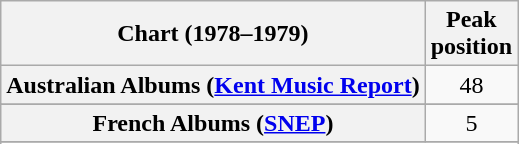<table class="wikitable sortable plainrowheaders" style="text-align:center">
<tr>
<th>Chart (1978–1979)</th>
<th>Peak<br>position</th>
</tr>
<tr>
<th scope="row">Australian Albums (<a href='#'>Kent Music Report</a>)</th>
<td>48</td>
</tr>
<tr>
</tr>
<tr>
<th scope="row">French Albums (<a href='#'>SNEP</a>)</th>
<td align="center">5</td>
</tr>
<tr>
</tr>
<tr>
</tr>
<tr>
</tr>
<tr>
</tr>
<tr>
</tr>
</table>
